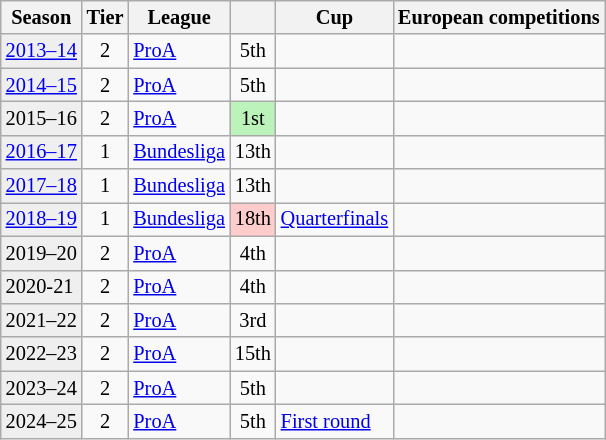<table class="wikitable" style="font-size:85%">
<tr>
<th>Season</th>
<th>Tier</th>
<th>League</th>
<th></th>
<th>Cup</th>
<th>European competitions</th>
</tr>
<tr>
<td style="background:#efefef;"><a href='#'>2013–14</a></td>
<td align="center">2</td>
<td><a href='#'>ProA</a></td>
<td align="center">5th</td>
<td></td>
<td></td>
</tr>
<tr>
<td style="background:#efefef;"><a href='#'>2014–15</a></td>
<td align="center">2</td>
<td><a href='#'>ProA</a></td>
<td style="background: " align="center">5th</td>
<td></td>
<td></td>
</tr>
<tr>
<td style="background:#efefef;">2015–16</td>
<td align="center">2</td>
<td><a href='#'>ProA</a></td>
<td align="center" bgcolor=#BBF3BB>1st</td>
<td></td>
</tr>
<tr>
<td style="background:#efefef;"><a href='#'>2016–17</a></td>
<td align="center">1</td>
<td><a href='#'>Bundesliga</a></td>
<td align="center">13th</td>
<td></td>
<td></td>
</tr>
<tr>
<td style="background:#efefef;"><a href='#'>2017–18</a></td>
<td align="center">1</td>
<td><a href='#'>Bundesliga</a></td>
<td align="center">13th</td>
<td></td>
<td></td>
</tr>
<tr>
<td style="background:#efefef;"><a href='#'>2018–19</a></td>
<td align="center">1</td>
<td><a href='#'>Bundesliga</a></td>
<td align="center" bgcolor=#ffcccc>18th</td>
<td><a href='#'>Quarterfinals</a></td>
<td></td>
</tr>
<tr>
<td style="background:#efefef;">2019–20</td>
<td align="center">2</td>
<td><a href='#'>ProA</a></td>
<td align="center">4th</td>
<td></td>
<td></td>
</tr>
<tr>
<td style="background:#efefef;">2020-21</td>
<td align="center">2</td>
<td><a href='#'>ProA</a></td>
<td align="center">4th</td>
<td></td>
<td></td>
</tr>
<tr>
<td style="background:#efefef;">2021–22</td>
<td align="center">2</td>
<td><a href='#'>ProA</a></td>
<td align="center">3rd</td>
<td></td>
<td></td>
</tr>
<tr>
<td style="background:#efefef;">2022–23</td>
<td align="center">2</td>
<td><a href='#'>ProA</a></td>
<td align="center">15th</td>
<td></td>
<td></td>
</tr>
<tr>
<td style="background:#efefef;">2023–24</td>
<td align="center">2</td>
<td><a href='#'>ProA</a></td>
<td align="center">5th</td>
<td></td>
<td></td>
</tr>
<tr>
<td style="background:#efefef;">2024–25</td>
<td align="center">2</td>
<td><a href='#'>ProA</a></td>
<td align="center">5th</td>
<td><a href='#'>First round</a></td>
<td></td>
</tr>
</table>
